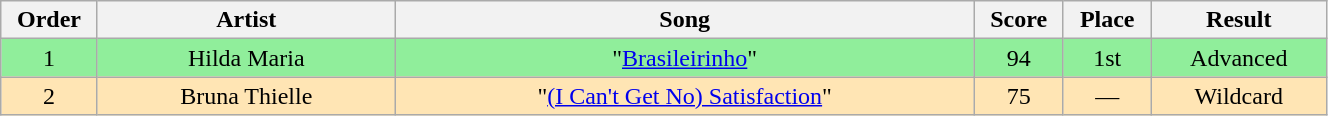<table class="wikitable" style="text-align:center; width:70%;">
<tr>
<th scope="col" width="05%">Order</th>
<th scope="col" width="17%">Artist</th>
<th scope="col" width="33%">Song</th>
<th scope="col" width="05%">Score</th>
<th scope="col" width="05%">Place</th>
<th scope="col" width="10%">Result</th>
</tr>
<tr bgcolor=90EE9B>
<td>1</td>
<td>Hilda Maria</td>
<td>"<a href='#'>Brasileirinho</a>"</td>
<td>94</td>
<td>1st</td>
<td>Advanced</td>
</tr>
<tr bgcolor=FFE5B4>
<td>2</td>
<td>Bruna Thielle</td>
<td>"<a href='#'>(I Can't Get No) Satisfaction</a>"</td>
<td>75</td>
<td>—</td>
<td>Wildcard</td>
</tr>
</table>
